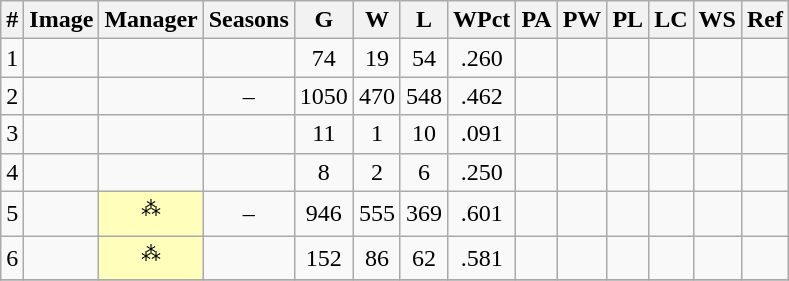<table class="wikitable sortable" style="text-align:center">
<tr>
<th class="unsortable">#</th>
<th>Image</th>
<th>Manager</th>
<th>Seasons</th>
<th>G</th>
<th>W</th>
<th>L</th>
<th>WPct</th>
<th>PA</th>
<th>PW</th>
<th>PL</th>
<th>LC</th>
<th>WS</th>
<th class="unsortable">Ref</th>
</tr>
<tr>
<td>1</td>
<td></td>
<td></td>
<td></td>
<td>74</td>
<td>19</td>
<td>54</td>
<td>.260</td>
<td></td>
<td></td>
<td></td>
<td></td>
<td></td>
<td></td>
</tr>
<tr>
<td>2</td>
<td></td>
<td></td>
<td>–</td>
<td>1050</td>
<td>470</td>
<td>548</td>
<td>.462</td>
<td></td>
<td></td>
<td></td>
<td></td>
<td></td>
<td></td>
</tr>
<tr>
<td>3</td>
<td></td>
<td></td>
<td></td>
<td>11</td>
<td>1</td>
<td>10</td>
<td>.091</td>
<td></td>
<td></td>
<td></td>
<td></td>
<td></td>
<td></td>
</tr>
<tr>
<td>4</td>
<td></td>
<td></td>
<td></td>
<td>8</td>
<td>2</td>
<td>6</td>
<td>.250</td>
<td></td>
<td></td>
<td></td>
<td></td>
<td></td>
<td></td>
</tr>
<tr>
<td>5</td>
<td></td>
<td bgcolor="#ffffbb"><sup>⁂</sup></td>
<td>–</td>
<td>946</td>
<td>555</td>
<td>369</td>
<td>.601</td>
<td></td>
<td></td>
<td></td>
<td></td>
<td></td>
<td></td>
</tr>
<tr>
<td>6</td>
<td></td>
<td bgcolor="#ffffbb"><sup>⁂</sup></td>
<td></td>
<td>152</td>
<td>86</td>
<td>62</td>
<td>.581</td>
<td></td>
<td></td>
<td></td>
<td></td>
<td></td>
<td></td>
</tr>
<tr>
</tr>
</table>
